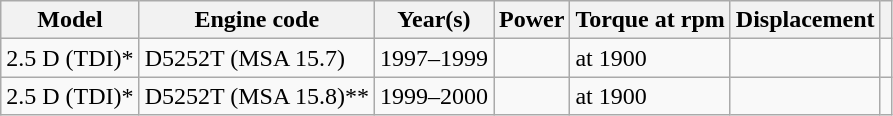<table class="wikitable collapsible sortable">
<tr>
<th>Model</th>
<th>Engine code</th>
<th>Year(s)</th>
<th>Power</th>
<th>Torque at rpm</th>
<th>Displacement</th>
<th></th>
</tr>
<tr>
<td>2.5 D (TDI)*</td>
<td>D5252T (MSA 15.7)</td>
<td>1997–1999</td>
<td></td>
<td> at 1900</td>
<td></td>
<td></td>
</tr>
<tr>
<td>2.5 D (TDI)*</td>
<td>D5252T (MSA 15.8)**</td>
<td>1999–2000</td>
<td></td>
<td> at 1900</td>
<td></td>
<td></td>
</tr>
</table>
